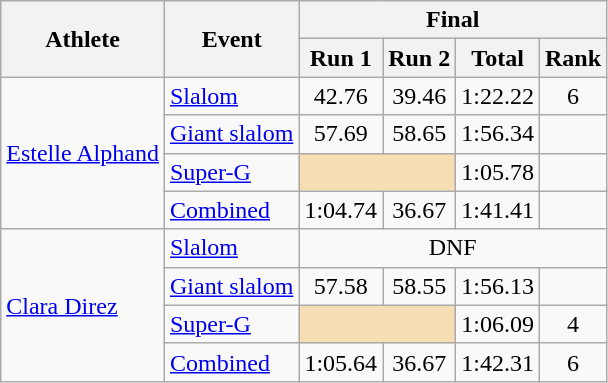<table class="wikitable">
<tr>
<th rowspan="2">Athlete</th>
<th rowspan="2">Event</th>
<th colspan="4">Final</th>
</tr>
<tr>
<th>Run 1</th>
<th>Run 2</th>
<th>Total</th>
<th>Rank</th>
</tr>
<tr>
<td rowspan=4><a href='#'>Estelle Alphand</a></td>
<td><a href='#'>Slalom</a></td>
<td align="center">42.76</td>
<td align="center">39.46</td>
<td align="center">1:22.22</td>
<td align="center">6</td>
</tr>
<tr>
<td><a href='#'>Giant slalom</a></td>
<td align="center">57.69</td>
<td align="center">58.65</td>
<td align="center">1:56.34</td>
<td align="center"></td>
</tr>
<tr>
<td><a href='#'>Super-G</a></td>
<td colspan=2 bgcolor="wheat"></td>
<td align="center">1:05.78</td>
<td align="center"></td>
</tr>
<tr>
<td><a href='#'>Combined</a></td>
<td align="center">1:04.74</td>
<td align="center">36.67</td>
<td align="center">1:41.41</td>
<td align="center"></td>
</tr>
<tr>
<td rowspan=4><a href='#'>Clara Direz</a></td>
<td><a href='#'>Slalom</a></td>
<td align="center" colspan=4>DNF</td>
</tr>
<tr>
<td><a href='#'>Giant slalom</a></td>
<td align="center">57.58</td>
<td align="center">58.55</td>
<td align="center">1:56.13</td>
<td align="center"></td>
</tr>
<tr>
<td><a href='#'>Super-G</a></td>
<td colspan=2 bgcolor="wheat"></td>
<td align="center">1:06.09</td>
<td align="center">4</td>
</tr>
<tr>
<td><a href='#'>Combined</a></td>
<td align="center">1:05.64</td>
<td align="center">36.67</td>
<td align="center">1:42.31</td>
<td align="center">6</td>
</tr>
</table>
